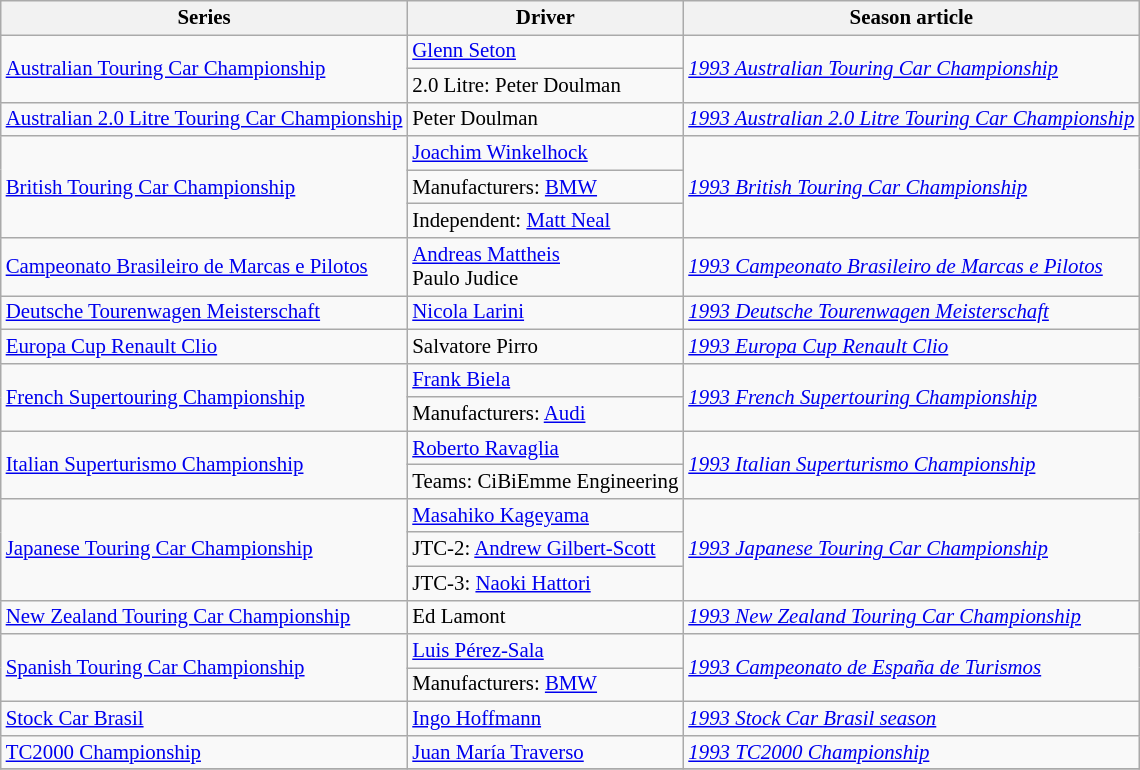<table class="wikitable" style="font-size: 87%;">
<tr>
<th>Series</th>
<th>Driver</th>
<th>Season article</th>
</tr>
<tr>
<td rowspan=2><a href='#'>Australian Touring Car Championship</a></td>
<td> <a href='#'>Glenn Seton</a></td>
<td rowspan=2><em><a href='#'>1993 Australian Touring Car Championship</a></em></td>
</tr>
<tr>
<td>2.0 Litre:  Peter Doulman</td>
</tr>
<tr>
<td><a href='#'>Australian 2.0 Litre Touring Car Championship</a></td>
<td> Peter Doulman</td>
<td><em><a href='#'>1993 Australian 2.0 Litre Touring Car Championship</a></em></td>
</tr>
<tr>
<td rowspan=3><a href='#'>British Touring Car Championship</a></td>
<td> <a href='#'>Joachim Winkelhock</a></td>
<td rowspan=3><em><a href='#'>1993 British Touring Car Championship</a></em></td>
</tr>
<tr>
<td>Manufacturers:  <a href='#'>BMW</a></td>
</tr>
<tr>
<td>Independent:  <a href='#'>Matt Neal</a></td>
</tr>
<tr>
<td><a href='#'>Campeonato Brasileiro de Marcas e Pilotos</a></td>
<td> <a href='#'>Andreas Mattheis</a><br> Paulo Judice</td>
<td><em><a href='#'>1993 Campeonato Brasileiro de Marcas e Pilotos</a></em></td>
</tr>
<tr>
<td><a href='#'>Deutsche Tourenwagen Meisterschaft</a></td>
<td> <a href='#'>Nicola Larini</a></td>
<td><em><a href='#'>1993 Deutsche Tourenwagen Meisterschaft</a></em></td>
</tr>
<tr>
<td><a href='#'>Europa Cup Renault Clio</a></td>
<td> Salvatore Pirro</td>
<td><em><a href='#'>1993 Europa Cup Renault Clio</a></em></td>
</tr>
<tr>
<td rowspan=2><a href='#'>French Supertouring Championship</a></td>
<td> <a href='#'>Frank Biela</a></td>
<td rowspan=2><em><a href='#'>1993 French Supertouring Championship</a></em></td>
</tr>
<tr>
<td>Manufacturers:  <a href='#'>Audi</a></td>
</tr>
<tr>
<td rowspan=2><a href='#'>Italian Superturismo Championship</a></td>
<td> <a href='#'>Roberto Ravaglia</a></td>
<td rowspan=2><em><a href='#'>1993 Italian Superturismo Championship</a></em></td>
</tr>
<tr>
<td>Teams:  CiBiEmme Engineering</td>
</tr>
<tr>
<td rowspan=3><a href='#'>Japanese Touring Car Championship</a></td>
<td> <a href='#'>Masahiko Kageyama</a></td>
<td rowspan=3><em><a href='#'>1993 Japanese Touring Car Championship</a></em></td>
</tr>
<tr>
<td>JTC-2:  <a href='#'>Andrew Gilbert-Scott</a></td>
</tr>
<tr>
<td>JTC-3:  <a href='#'>Naoki Hattori</a></td>
</tr>
<tr>
<td><a href='#'>New Zealand Touring Car Championship</a></td>
<td> Ed Lamont</td>
<td><em><a href='#'>1993 New Zealand Touring Car Championship</a></em></td>
</tr>
<tr>
<td rowspan=2><a href='#'>Spanish Touring Car Championship</a></td>
<td> <a href='#'>Luis Pérez-Sala</a></td>
<td rowspan=2><em><a href='#'>1993 Campeonato de España de Turismos</a></em></td>
</tr>
<tr>
<td>Manufacturers:  <a href='#'>BMW</a></td>
</tr>
<tr>
<td><a href='#'>Stock Car Brasil</a></td>
<td> <a href='#'>Ingo Hoffmann</a></td>
<td><em><a href='#'>1993 Stock Car Brasil season</a></em></td>
</tr>
<tr>
<td><a href='#'>TC2000 Championship</a></td>
<td> <a href='#'>Juan María Traverso</a></td>
<td><em><a href='#'>1993 TC2000 Championship</a></em></td>
</tr>
<tr>
</tr>
</table>
